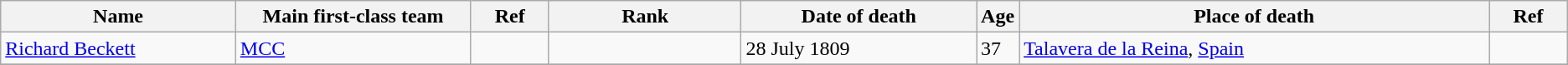<table class="wikitable sortable">
<tr>
<th width=15%>Name</th>
<th width=15%>Main first-class team</th>
<th width=5%>Ref</th>
<th rank=20%>Rank</th>
<th width=15%>Date of death</th>
<th width=2%>Age</th>
<th width=30%>Place of death</th>
<th width=5%>Ref</th>
</tr>
<tr>
<td><a href='#'>Richard Beckett</a></td>
<td><a href='#'>MCC</a></td>
<td></td>
<td></td>
<td>28 July 1809</td>
<td>37</td>
<td><a href='#'>Talavera de la Reina</a>, <a href='#'>Spain</a></td>
<td></td>
</tr>
<tr>
</tr>
</table>
